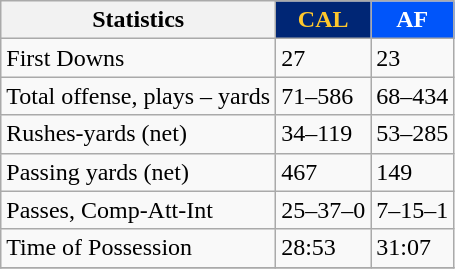<table class="wikitable">
<tr>
<th>Statistics</th>
<th style="background:#002675; color:#ffc72c">CAL</th>
<th style="background:#0055fa; color:#ffffff">AF</th>
</tr>
<tr>
<td>First Downs</td>
<td>27</td>
<td>23</td>
</tr>
<tr>
<td>Total offense, plays – yards</td>
<td>71–586</td>
<td>68–434</td>
</tr>
<tr>
<td>Rushes-yards (net)</td>
<td>34–119</td>
<td>53–285</td>
</tr>
<tr>
<td>Passing yards (net)</td>
<td>467</td>
<td>149</td>
</tr>
<tr>
<td>Passes, Comp-Att-Int</td>
<td>25–37–0</td>
<td>7–15–1</td>
</tr>
<tr>
<td>Time of Possession</td>
<td>28:53</td>
<td>31:07</td>
</tr>
<tr>
</tr>
</table>
